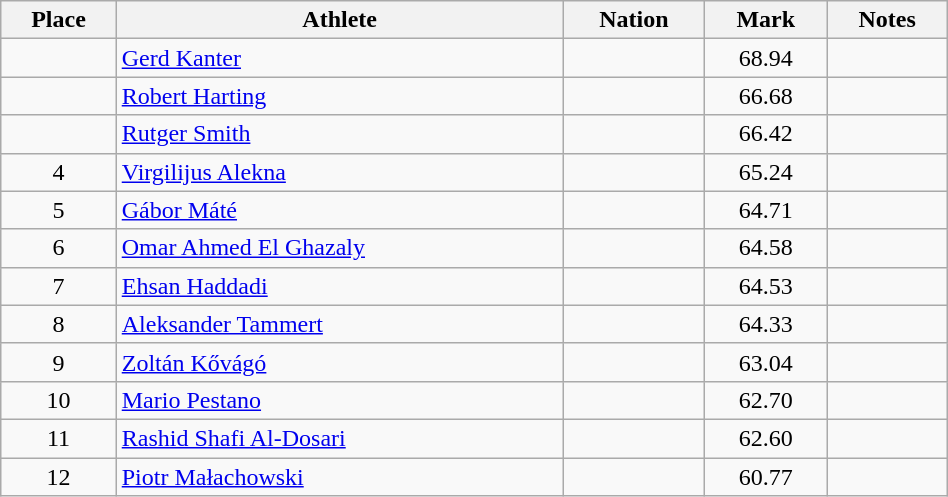<table class=wikitable style="text-align:center" width=50%>
<tr>
<th>Place</th>
<th>Athlete</th>
<th>Nation</th>
<th>Mark</th>
<th>Notes</th>
</tr>
<tr>
<td></td>
<td align=left><a href='#'>Gerd Kanter</a></td>
<td align=left></td>
<td>68.94</td>
<td></td>
</tr>
<tr>
<td></td>
<td align=left><a href='#'>Robert Harting</a></td>
<td align=left></td>
<td>66.68</td>
<td></td>
</tr>
<tr>
<td></td>
<td align=left><a href='#'>Rutger Smith</a></td>
<td align=left></td>
<td>66.42</td>
<td></td>
</tr>
<tr>
<td>4</td>
<td align=left><a href='#'>Virgilijus Alekna</a></td>
<td align=left></td>
<td>65.24</td>
<td></td>
</tr>
<tr>
<td>5</td>
<td align=left><a href='#'>Gábor Máté</a></td>
<td align=left></td>
<td>64.71</td>
<td></td>
</tr>
<tr>
<td>6</td>
<td align=left><a href='#'>Omar Ahmed El Ghazaly</a></td>
<td align=left></td>
<td>64.58</td>
<td></td>
</tr>
<tr>
<td>7</td>
<td align=left><a href='#'>Ehsan Haddadi</a></td>
<td align=left></td>
<td>64.53</td>
<td></td>
</tr>
<tr>
<td>8</td>
<td align=left><a href='#'>Aleksander Tammert</a></td>
<td align=left></td>
<td>64.33</td>
<td></td>
</tr>
<tr>
<td>9</td>
<td align=left><a href='#'>Zoltán Kővágó</a></td>
<td align=left></td>
<td>63.04</td>
<td></td>
</tr>
<tr>
<td>10</td>
<td align=left><a href='#'>Mario Pestano</a></td>
<td align=left></td>
<td>62.70</td>
<td></td>
</tr>
<tr>
<td>11</td>
<td align=left><a href='#'>Rashid Shafi Al-Dosari</a></td>
<td align=left></td>
<td>62.60</td>
<td></td>
</tr>
<tr>
<td>12</td>
<td align=left><a href='#'>Piotr Małachowski</a></td>
<td align=left></td>
<td>60.77</td>
<td></td>
</tr>
</table>
